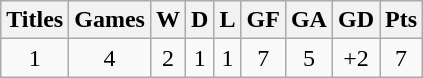<table class="wikitable" style="text-align: center">
<tr>
<th scope="col">Titles</th>
<th scope="col">Games</th>
<th scope="col">W</th>
<th scope="col">D</th>
<th scope="col">L</th>
<th scope="col">GF</th>
<th scope="col">GA</th>
<th scope="col">GD</th>
<th scope="col">Pts</th>
</tr>
<tr>
<td>1</td>
<td>4</td>
<td>2</td>
<td>1</td>
<td>1</td>
<td>7</td>
<td>5</td>
<td>+2</td>
<td>7</td>
</tr>
</table>
